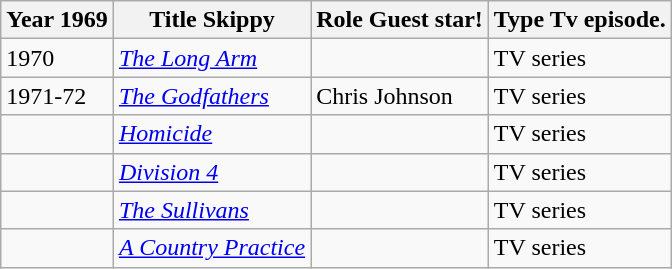<table class="wikitable">
<tr>
<th>Year 1969</th>
<th>Title Skippy</th>
<th>Role Guest star!</th>
<th>Type Tv episode.</th>
</tr>
<tr>
<td>1970</td>
<td><em><a href='#'>The Long Arm</a></em></td>
<td></td>
<td>TV series</td>
</tr>
<tr>
<td>1971-72</td>
<td><em><a href='#'>The Godfathers</a></em></td>
<td>Chris Johnson</td>
<td>TV series</td>
</tr>
<tr>
<td></td>
<td><em><a href='#'>Homicide</a></em></td>
<td></td>
<td>TV series</td>
</tr>
<tr>
<td></td>
<td><em><a href='#'>Division 4</a></em></td>
<td></td>
<td>TV series</td>
</tr>
<tr>
<td></td>
<td><em><a href='#'>The Sullivans</a></em></td>
<td></td>
<td>TV series</td>
</tr>
<tr>
<td></td>
<td><em><a href='#'>A Country Practice</a></em></td>
<td></td>
<td>TV series</td>
</tr>
</table>
